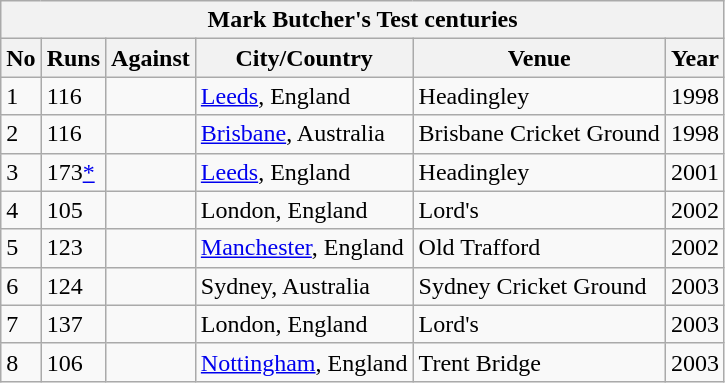<table class="wikitable">
<tr>
<th colspan=6>Mark Butcher's Test centuries</th>
</tr>
<tr>
<th>No</th>
<th>Runs</th>
<th>Against</th>
<th>City/Country</th>
<th>Venue</th>
<th>Year</th>
</tr>
<tr>
<td>1</td>
<td>116</td>
<td></td>
<td><a href='#'>Leeds</a>, England</td>
<td>Headingley</td>
<td>1998</td>
</tr>
<tr>
<td>2</td>
<td>116</td>
<td></td>
<td><a href='#'>Brisbane</a>, Australia</td>
<td>Brisbane Cricket Ground</td>
<td>1998</td>
</tr>
<tr>
<td>3</td>
<td>173<a href='#'>*</a></td>
<td></td>
<td><a href='#'>Leeds</a>, England</td>
<td>Headingley</td>
<td>2001</td>
</tr>
<tr>
<td>4</td>
<td>105</td>
<td></td>
<td>London, England</td>
<td>Lord's</td>
<td>2002</td>
</tr>
<tr>
<td>5</td>
<td>123</td>
<td></td>
<td><a href='#'>Manchester</a>, England</td>
<td>Old Trafford</td>
<td>2002</td>
</tr>
<tr>
<td>6</td>
<td>124</td>
<td></td>
<td>Sydney, Australia</td>
<td>Sydney Cricket Ground</td>
<td>2003</td>
</tr>
<tr>
<td>7</td>
<td>137</td>
<td></td>
<td>London, England</td>
<td>Lord's</td>
<td>2003</td>
</tr>
<tr>
<td>8</td>
<td>106</td>
<td></td>
<td><a href='#'>Nottingham</a>, England</td>
<td>Trent Bridge</td>
<td>2003</td>
</tr>
</table>
